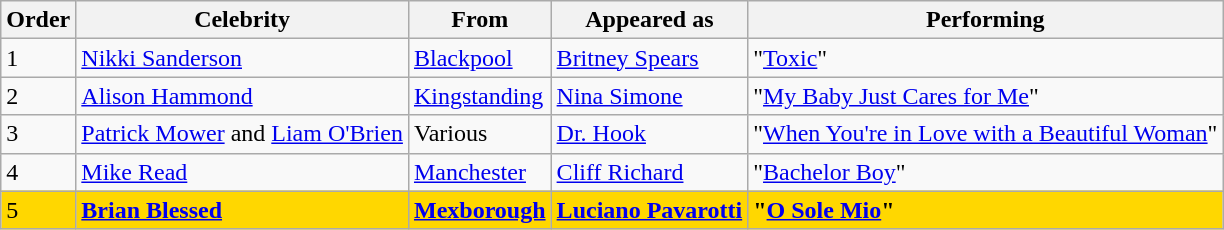<table class="wikitable">
<tr>
<th>Order</th>
<th>Celebrity</th>
<th>From</th>
<th>Appeared as</th>
<th>Performing</th>
</tr>
<tr>
<td>1</td>
<td><a href='#'>Nikki Sanderson</a></td>
<td><a href='#'>Blackpool</a></td>
<td><a href='#'>Britney Spears</a></td>
<td>"<a href='#'>Toxic</a>"</td>
</tr>
<tr>
<td>2</td>
<td><a href='#'>Alison Hammond</a></td>
<td><a href='#'>Kingstanding</a></td>
<td><a href='#'>Nina Simone</a></td>
<td>"<a href='#'>My Baby Just Cares for Me</a>"</td>
</tr>
<tr>
<td>3</td>
<td><a href='#'>Patrick Mower</a> and <a href='#'>Liam O'Brien</a></td>
<td>Various</td>
<td><a href='#'>Dr. Hook</a></td>
<td>"<a href='#'>When You're in Love with a Beautiful Woman</a>"</td>
</tr>
<tr>
<td>4</td>
<td><a href='#'>Mike Read</a></td>
<td><a href='#'>Manchester</a></td>
<td><a href='#'>Cliff Richard</a></td>
<td>"<a href='#'>Bachelor Boy</a>"</td>
</tr>
<tr style="background:gold;">
<td>5</td>
<td><strong><a href='#'>Brian Blessed</a></strong></td>
<td><strong><a href='#'>Mexborough</a></strong></td>
<td><strong><a href='#'>Luciano Pavarotti</a></strong></td>
<td><strong>"<a href='#'>O Sole Mio</a>"</strong></td>
</tr>
</table>
